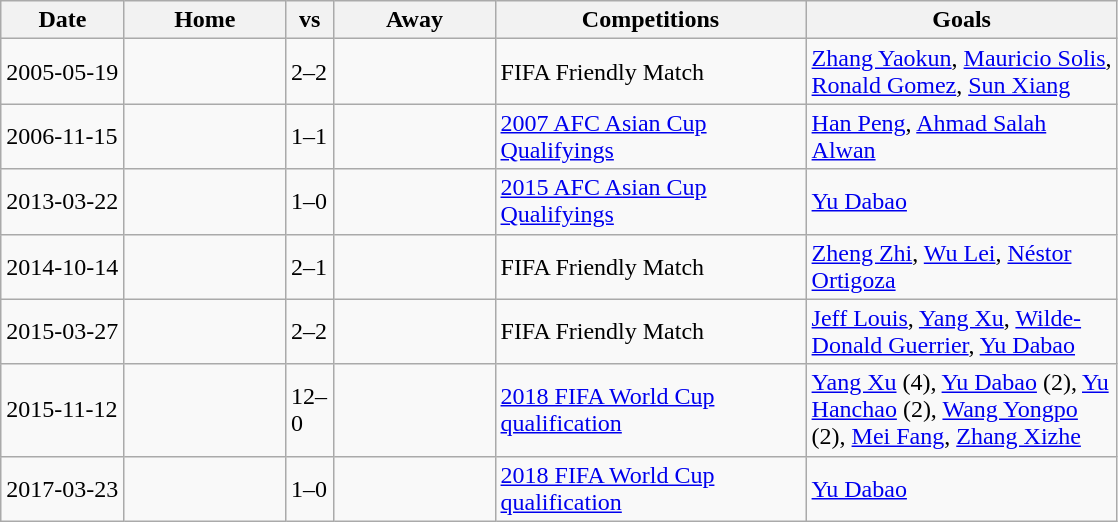<table class="wikitable sortable" style="text-align: middle;">
<tr>
<th width=75>Date</th>
<th width=100>Home</th>
<th width=25>vs</th>
<th width=100>Away</th>
<th width=200>Competitions</th>
<th width=200>Goals</th>
</tr>
<tr>
<td>2005-05-19</td>
<td></td>
<td>2–2</td>
<td></td>
<td>FIFA Friendly Match</td>
<td><a href='#'>Zhang Yaokun</a>, <a href='#'>Mauricio Solis</a>, <a href='#'>Ronald Gomez</a>, <a href='#'>Sun Xiang</a></td>
</tr>
<tr>
<td>2006-11-15</td>
<td></td>
<td>1–1</td>
<td></td>
<td><a href='#'>2007 AFC Asian Cup Qualifyings</a></td>
<td><a href='#'>Han Peng</a>, <a href='#'>Ahmad Salah Alwan</a></td>
</tr>
<tr>
<td>2013-03-22</td>
<td></td>
<td>1–0</td>
<td></td>
<td><a href='#'>2015 AFC Asian Cup Qualifyings</a></td>
<td><a href='#'>Yu Dabao</a></td>
</tr>
<tr>
<td>2014-10-14</td>
<td></td>
<td>2–1</td>
<td></td>
<td>FIFA Friendly Match</td>
<td><a href='#'>Zheng Zhi</a>, <a href='#'>Wu Lei</a>, <a href='#'>Néstor Ortigoza</a></td>
</tr>
<tr>
<td>2015-03-27</td>
<td></td>
<td>2–2</td>
<td></td>
<td>FIFA Friendly Match</td>
<td><a href='#'>Jeff Louis</a>, <a href='#'>Yang Xu</a>, <a href='#'>Wilde-Donald Guerrier</a>, <a href='#'>Yu Dabao</a></td>
</tr>
<tr>
<td>2015-11-12</td>
<td></td>
<td>12–0</td>
<td></td>
<td><a href='#'>2018 FIFA World Cup qualification</a></td>
<td><a href='#'>Yang Xu</a> (4), <a href='#'>Yu Dabao</a> (2), <a href='#'>Yu Hanchao</a> (2), <a href='#'>Wang Yongpo</a> (2), <a href='#'>Mei Fang</a>, <a href='#'>Zhang Xizhe</a></td>
</tr>
<tr>
<td>2017-03-23</td>
<td></td>
<td>1–0</td>
<td></td>
<td><a href='#'>2018 FIFA World Cup qualification</a></td>
<td><a href='#'>Yu Dabao</a></td>
</tr>
</table>
